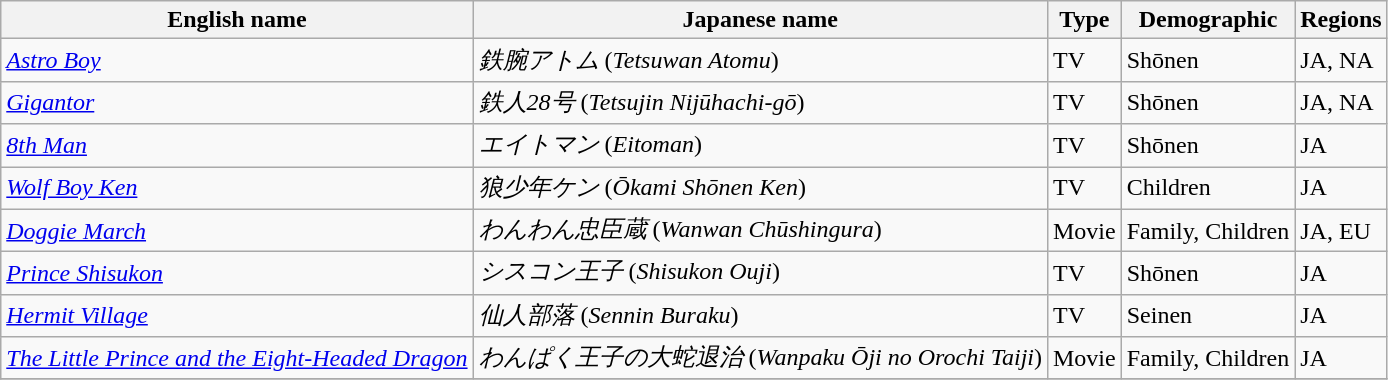<table class="wikitable sortable" border="1">
<tr>
<th>English name</th>
<th>Japanese name</th>
<th>Type</th>
<th>Demographic</th>
<th>Regions</th>
</tr>
<tr>
<td><em><a href='#'>Astro Boy</a></em></td>
<td><em>鉄腕アトム</em> (<em>Tetsuwan Atomu</em>)</td>
<td>TV</td>
<td>Shōnen</td>
<td>JA, NA</td>
</tr>
<tr>
<td><em><a href='#'>Gigantor</a></em></td>
<td><em>鉄人28号</em> (<em>Tetsujin Nijūhachi-gō</em>)</td>
<td>TV</td>
<td>Shōnen</td>
<td>JA, NA</td>
</tr>
<tr>
<td><em><a href='#'>8th Man</a></em></td>
<td><em>エイトマン</em> (<em>Eitoman</em>)</td>
<td>TV</td>
<td>Shōnen</td>
<td>JA</td>
</tr>
<tr>
<td><em><a href='#'>Wolf Boy Ken</a></em></td>
<td><em>狼少年ケン</em> (<em>Ōkami Shōnen Ken</em>)</td>
<td>TV</td>
<td>Children</td>
<td>JA</td>
</tr>
<tr>
<td><em><a href='#'>Doggie March</a></em></td>
<td><em>わんわん忠臣蔵</em> (<em>Wanwan Chūshingura</em>)</td>
<td>Movie</td>
<td>Family, Children</td>
<td>JA, EU</td>
</tr>
<tr>
<td><em><a href='#'>Prince Shisukon</a></em></td>
<td><em>シスコン王子</em> (<em>Shisukon Ouji</em>)</td>
<td>TV</td>
<td>Shōnen</td>
<td>JA</td>
</tr>
<tr>
<td><em><a href='#'>Hermit Village</a></em></td>
<td><em>仙人部落</em> (<em>Sennin Buraku</em>)</td>
<td>TV</td>
<td>Seinen</td>
<td>JA</td>
</tr>
<tr>
<td><em><a href='#'>The Little Prince and the Eight-Headed Dragon</a></em></td>
<td><em>わんぱく王子の大蛇退治</em> (<em>Wanpaku Ōji no Orochi Taiji</em>)</td>
<td>Movie</td>
<td>Family, Children</td>
<td>JA</td>
</tr>
<tr>
</tr>
</table>
